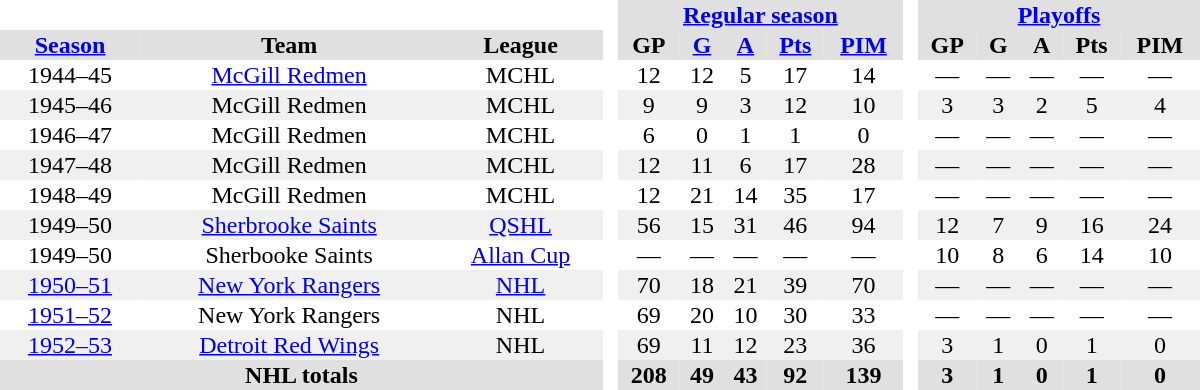<table border="0" cellpadding="1" cellspacing="0" style="text-align:center; width:50em">
<tr bgcolor="#e0e0e0">
<th colspan="3" bgcolor="#ffffff"> </th>
<th rowspan="99" bgcolor="#ffffff"> </th>
<th colspan="5"><a href='#'>Regular season</a></th>
<th rowspan="99" bgcolor="#ffffff"> </th>
<th colspan="5"><a href='#'>Playoffs</a></th>
</tr>
<tr bgcolor="#e0e0e0">
<th><a href='#'>Season</a></th>
<th>Team</th>
<th>League</th>
<th>GP</th>
<th><a href='#'>G</a></th>
<th><a href='#'>A</a></th>
<th><a href='#'>Pts</a></th>
<th><a href='#'>PIM</a></th>
<th>GP</th>
<th>G</th>
<th>A</th>
<th>Pts</th>
<th>PIM</th>
</tr>
<tr>
<td>1944–45</td>
<td><a href='#'>McGill Redmen</a></td>
<td>MCHL</td>
<td>12</td>
<td>12</td>
<td>5</td>
<td>17</td>
<td>14</td>
<td>—</td>
<td>—</td>
<td>—</td>
<td>—</td>
<td>—</td>
</tr>
<tr bgcolor="#f0f0f0">
<td>1945–46</td>
<td>McGill Redmen</td>
<td>MCHL</td>
<td>9</td>
<td>9</td>
<td>3</td>
<td>12</td>
<td>10</td>
<td>3</td>
<td>3</td>
<td>2</td>
<td>5</td>
<td>4</td>
</tr>
<tr>
<td>1946–47</td>
<td>McGill Redmen</td>
<td>MCHL</td>
<td>6</td>
<td>0</td>
<td>1</td>
<td>1</td>
<td>0</td>
<td>—</td>
<td>—</td>
<td>—</td>
<td>—</td>
<td>—</td>
</tr>
<tr bgcolor="#f0f0f0">
<td>1947–48</td>
<td>McGill Redmen</td>
<td>MCHL</td>
<td>12</td>
<td>11</td>
<td>6</td>
<td>17</td>
<td>28</td>
<td>—</td>
<td>—</td>
<td>—</td>
<td>—</td>
<td>—</td>
</tr>
<tr>
<td>1948–49</td>
<td>McGill Redmen</td>
<td>MCHL</td>
<td>12</td>
<td>21</td>
<td>14</td>
<td>35</td>
<td>17</td>
<td>—</td>
<td>—</td>
<td>—</td>
<td>—</td>
<td>—</td>
</tr>
<tr bgcolor="#f0f0f0">
<td>1949–50</td>
<td><a href='#'>Sherbrooke Saints</a></td>
<td><a href='#'>QSHL</a></td>
<td>56</td>
<td>15</td>
<td>31</td>
<td>46</td>
<td>94</td>
<td>12</td>
<td>7</td>
<td>9</td>
<td>16</td>
<td>24</td>
</tr>
<tr>
<td>1949–50</td>
<td>Sherbooke Saints</td>
<td><a href='#'>Allan Cup</a></td>
<td>—</td>
<td>—</td>
<td>—</td>
<td>—</td>
<td>—</td>
<td>10</td>
<td>8</td>
<td>6</td>
<td>14</td>
<td>10</td>
</tr>
<tr bgcolor="#f0f0f0">
<td><a href='#'>1950–51</a></td>
<td><a href='#'>New York Rangers</a></td>
<td><a href='#'>NHL</a></td>
<td>70</td>
<td>18</td>
<td>21</td>
<td>39</td>
<td>70</td>
<td>—</td>
<td>—</td>
<td>—</td>
<td>—</td>
<td>—</td>
</tr>
<tr>
<td><a href='#'>1951–52</a></td>
<td>New York Rangers</td>
<td>NHL</td>
<td>69</td>
<td>20</td>
<td>10</td>
<td>30</td>
<td>33</td>
<td>—</td>
<td>—</td>
<td>—</td>
<td>—</td>
<td>—</td>
</tr>
<tr bgcolor="#f0f0f0">
<td><a href='#'>1952–53</a></td>
<td><a href='#'>Detroit Red Wings</a></td>
<td>NHL</td>
<td>69</td>
<td>11</td>
<td>12</td>
<td>23</td>
<td>36</td>
<td>3</td>
<td>1</td>
<td>0</td>
<td>1</td>
<td>0</td>
</tr>
<tr bgcolor="#e0e0e0">
<th colspan="3">NHL totals</th>
<th>208</th>
<th>49</th>
<th>43</th>
<th>92</th>
<th>139</th>
<th>3</th>
<th>1</th>
<th>0</th>
<th>1</th>
<th>0</th>
</tr>
</table>
